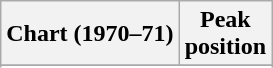<table class="wikitable sortable plainrowheaders" style="text-align:center">
<tr>
<th scope="col">Chart (1970–71)</th>
<th scope="col">Peak<br>position</th>
</tr>
<tr>
</tr>
<tr>
</tr>
</table>
